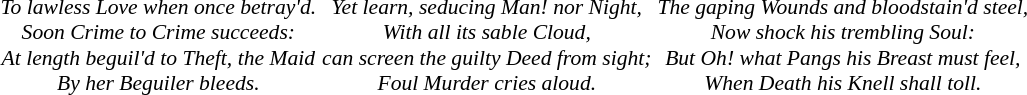<table style="font-style:italic; font-size:90%; text-align:center">
<tr>
<td><br>To lawless Love when once betray'd.<br>
Soon Crime to Crime succeeds:<br>
At length beguil'd to Theft, the Maid <br>
By her Beguiler bleeds.</td>
<td><br>Yet learn, seducing Man! nor Night,<br>
With all its sable Cloud, <br>
can screen the guilty Deed from sight;<br>
Foul Murder cries aloud.</td>
<td><br>The gaping Wounds and bloodstain'd steel,<br>
Now shock his trembling Soul:<br>
But Oh! what Pangs his Breast must feel,<br> 
When Death his Knell shall toll.</td>
</tr>
</table>
